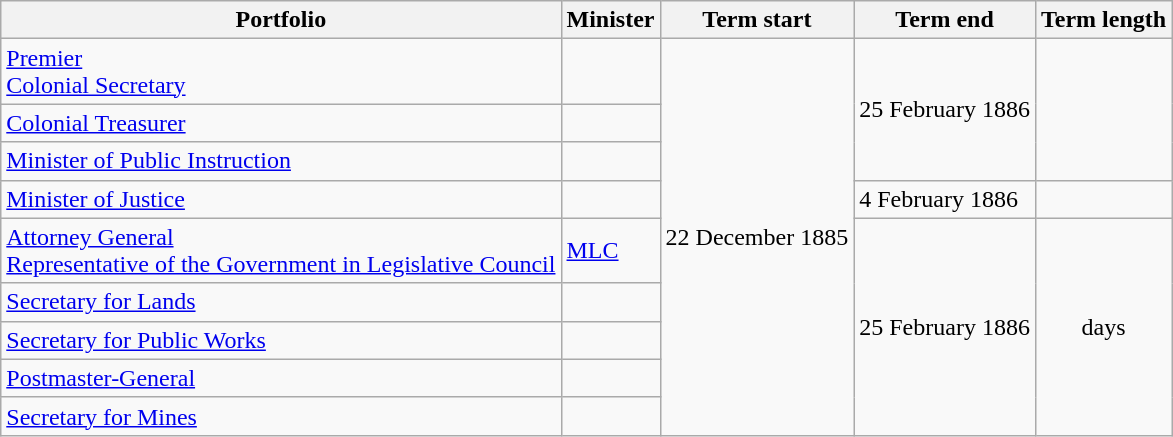<table class="wikitable sortable">
<tr>
<th>Portfolio</th>
<th>Minister</th>
<th>Term start</th>
<th>Term end</th>
<th>Term length</th>
</tr>
<tr>
<td><a href='#'>Premier</a><br><a href='#'>Colonial Secretary</a></td>
<td></td>
<td rowspan="9" align="center">22 December 1885</td>
<td rowspan="3" align="center">25 February 1886</td>
<td rowspan="3" align="center"></td>
</tr>
<tr>
<td><a href='#'>Colonial Treasurer</a></td>
<td></td>
</tr>
<tr>
<td><a href='#'>Minister of Public Instruction</a></td>
<td></td>
</tr>
<tr>
<td><a href='#'>Minister of Justice</a></td>
<td></td>
<td>4 February 1886</td>
<td align="center"></td>
</tr>
<tr>
<td><a href='#'>Attorney General</a><br><a href='#'>Representative of the Government in Legislative Council</a></td>
<td> <a href='#'>MLC</a></td>
<td rowspan="5" align="center">25 February 1886</td>
<td rowspan="5" align="center"> days</td>
</tr>
<tr>
<td><a href='#'>Secretary for Lands</a></td>
<td></td>
</tr>
<tr>
<td><a href='#'>Secretary for Public Works</a></td>
<td></td>
</tr>
<tr>
<td><a href='#'>Postmaster-General</a></td>
<td></td>
</tr>
<tr>
<td><a href='#'>Secretary for Mines</a></td>
<td></td>
</tr>
</table>
